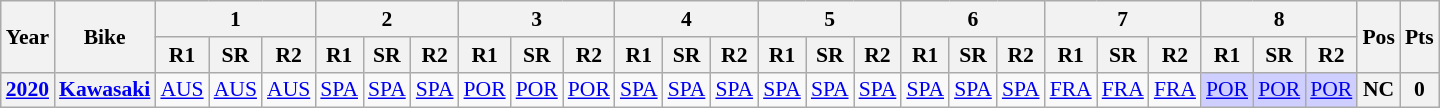<table class="wikitable" style="text-align:center; font-size:90%">
<tr>
<th valign="middle" rowspan=2>Year</th>
<th valign="middle" rowspan=2>Bike</th>
<th colspan=3>1</th>
<th colspan=3>2</th>
<th colspan=3>3</th>
<th colspan=3>4</th>
<th colspan=3>5</th>
<th colspan=3>6</th>
<th colspan=3>7</th>
<th colspan=3>8</th>
<th rowspan=2>Pos</th>
<th rowspan=2>Pts</th>
</tr>
<tr>
<th>R1</th>
<th>SR</th>
<th>R2</th>
<th>R1</th>
<th>SR</th>
<th>R2</th>
<th>R1</th>
<th>SR</th>
<th>R2</th>
<th>R1</th>
<th>SR</th>
<th>R2</th>
<th>R1</th>
<th>SR</th>
<th>R2</th>
<th>R1</th>
<th>SR</th>
<th>R2</th>
<th>R1</th>
<th>SR</th>
<th>R2</th>
<th>R1</th>
<th>SR</th>
<th>R2</th>
</tr>
<tr>
<th><a href='#'>2020</a></th>
<th><a href='#'>Kawasaki</a></th>
<td style="background:#;"><a href='#'>AUS</a><br></td>
<td style="background:#;"><a href='#'>AUS</a><br></td>
<td style="background:#;"><a href='#'>AUS</a><br></td>
<td><a href='#'>SPA</a></td>
<td><a href='#'>SPA</a></td>
<td><a href='#'>SPA</a></td>
<td><a href='#'>POR</a></td>
<td><a href='#'>POR</a></td>
<td><a href='#'>POR</a></td>
<td><a href='#'>SPA</a></td>
<td><a href='#'>SPA</a></td>
<td><a href='#'>SPA</a></td>
<td><a href='#'>SPA</a></td>
<td><a href='#'>SPA</a></td>
<td><a href='#'>SPA</a></td>
<td><a href='#'>SPA</a></td>
<td><a href='#'>SPA</a></td>
<td><a href='#'>SPA</a></td>
<td><a href='#'>FRA</a></td>
<td><a href='#'>FRA</a></td>
<td><a href='#'>FRA</a></td>
<td style="background:#cfcfff;"><a href='#'>POR</a><br></td>
<td style="background:#cfcfff;"><a href='#'>POR</a><br></td>
<td style="background:#cfcfff;"><a href='#'>POR</a><br></td>
<th>NC</th>
<th>0</th>
</tr>
</table>
